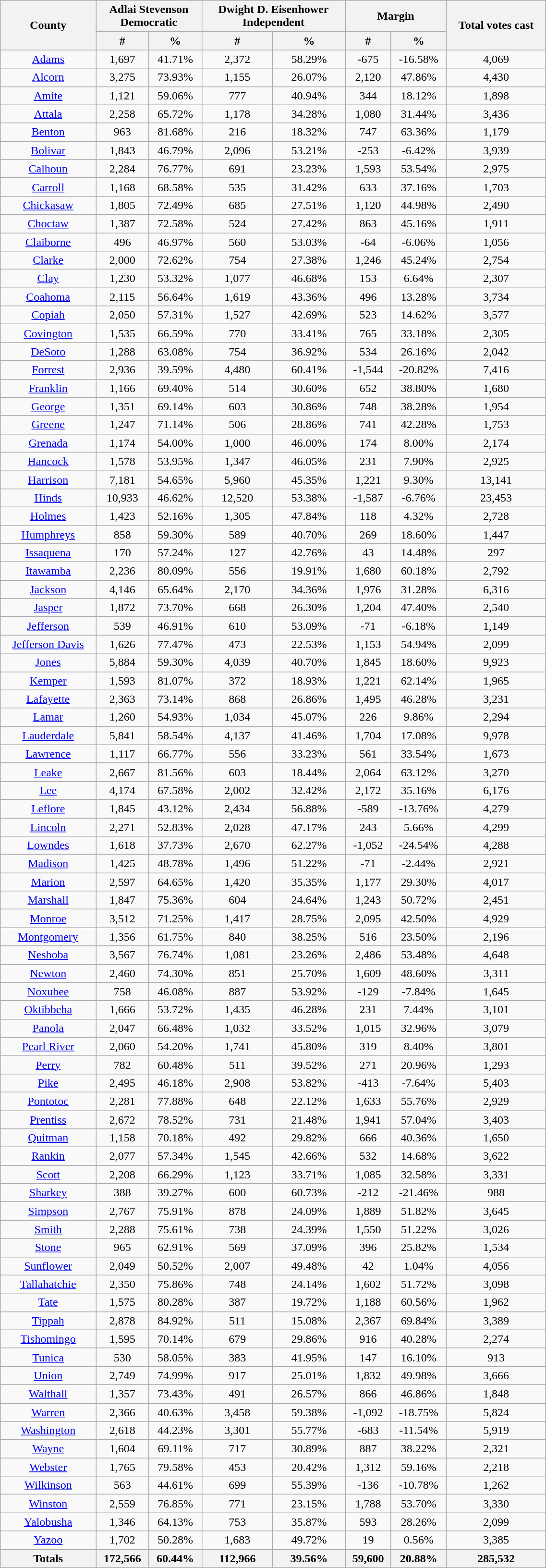<table width="60%" class="wikitable sortable">
<tr>
<th rowspan="2">County</th>
<th colspan="2">Adlai Stevenson<br>Democratic</th>
<th colspan="2">Dwight D. Eisenhower<br>Independent</th>
<th colspan="2">Margin</th>
<th rowspan="2">Total votes cast</th>
</tr>
<tr>
<th style="text-align:center;" data-sort-type="number">#</th>
<th style="text-align:center;" data-sort-type="number">%</th>
<th style="text-align:center;" data-sort-type="number">#</th>
<th style="text-align:center;" data-sort-type="number">%</th>
<th style="text-align:center;" data-sort-type="number">#</th>
<th style="text-align:center;" data-sort-type="number">%</th>
</tr>
<tr style="text-align:center;">
<td><a href='#'>Adams</a></td>
<td>1,697</td>
<td>41.71%</td>
<td>2,372</td>
<td>58.29%</td>
<td>-675</td>
<td>-16.58%</td>
<td>4,069</td>
</tr>
<tr style="text-align:center;">
<td><a href='#'>Alcorn</a></td>
<td>3,275</td>
<td>73.93%</td>
<td>1,155</td>
<td>26.07%</td>
<td>2,120</td>
<td>47.86%</td>
<td>4,430</td>
</tr>
<tr style="text-align:center;">
<td><a href='#'>Amite</a></td>
<td>1,121</td>
<td>59.06%</td>
<td>777</td>
<td>40.94%</td>
<td>344</td>
<td>18.12%</td>
<td>1,898</td>
</tr>
<tr style="text-align:center;">
<td><a href='#'>Attala</a></td>
<td>2,258</td>
<td>65.72%</td>
<td>1,178</td>
<td>34.28%</td>
<td>1,080</td>
<td>31.44%</td>
<td>3,436</td>
</tr>
<tr style="text-align:center;">
<td><a href='#'>Benton</a></td>
<td>963</td>
<td>81.68%</td>
<td>216</td>
<td>18.32%</td>
<td>747</td>
<td>63.36%</td>
<td>1,179</td>
</tr>
<tr style="text-align:center;">
<td><a href='#'>Bolivar</a></td>
<td>1,843</td>
<td>46.79%</td>
<td>2,096</td>
<td>53.21%</td>
<td>-253</td>
<td>-6.42%</td>
<td>3,939</td>
</tr>
<tr style="text-align:center;">
<td><a href='#'>Calhoun</a></td>
<td>2,284</td>
<td>76.77%</td>
<td>691</td>
<td>23.23%</td>
<td>1,593</td>
<td>53.54%</td>
<td>2,975</td>
</tr>
<tr style="text-align:center;">
<td><a href='#'>Carroll</a></td>
<td>1,168</td>
<td>68.58%</td>
<td>535</td>
<td>31.42%</td>
<td>633</td>
<td>37.16%</td>
<td>1,703</td>
</tr>
<tr style="text-align:center;">
<td><a href='#'>Chickasaw</a></td>
<td>1,805</td>
<td>72.49%</td>
<td>685</td>
<td>27.51%</td>
<td>1,120</td>
<td>44.98%</td>
<td>2,490</td>
</tr>
<tr style="text-align:center;">
<td><a href='#'>Choctaw</a></td>
<td>1,387</td>
<td>72.58%</td>
<td>524</td>
<td>27.42%</td>
<td>863</td>
<td>45.16%</td>
<td>1,911</td>
</tr>
<tr style="text-align:center;">
<td><a href='#'>Claiborne</a></td>
<td>496</td>
<td>46.97%</td>
<td>560</td>
<td>53.03%</td>
<td>-64</td>
<td>-6.06%</td>
<td>1,056</td>
</tr>
<tr style="text-align:center;">
<td><a href='#'>Clarke</a></td>
<td>2,000</td>
<td>72.62%</td>
<td>754</td>
<td>27.38%</td>
<td>1,246</td>
<td>45.24%</td>
<td>2,754</td>
</tr>
<tr style="text-align:center;">
<td><a href='#'>Clay</a></td>
<td>1,230</td>
<td>53.32%</td>
<td>1,077</td>
<td>46.68%</td>
<td>153</td>
<td>6.64%</td>
<td>2,307</td>
</tr>
<tr style="text-align:center;">
<td><a href='#'>Coahoma</a></td>
<td>2,115</td>
<td>56.64%</td>
<td>1,619</td>
<td>43.36%</td>
<td>496</td>
<td>13.28%</td>
<td>3,734</td>
</tr>
<tr style="text-align:center;">
<td><a href='#'>Copiah</a></td>
<td>2,050</td>
<td>57.31%</td>
<td>1,527</td>
<td>42.69%</td>
<td>523</td>
<td>14.62%</td>
<td>3,577</td>
</tr>
<tr style="text-align:center;">
<td><a href='#'>Covington</a></td>
<td>1,535</td>
<td>66.59%</td>
<td>770</td>
<td>33.41%</td>
<td>765</td>
<td>33.18%</td>
<td>2,305</td>
</tr>
<tr style="text-align:center;">
<td><a href='#'>DeSoto</a></td>
<td>1,288</td>
<td>63.08%</td>
<td>754</td>
<td>36.92%</td>
<td>534</td>
<td>26.16%</td>
<td>2,042</td>
</tr>
<tr style="text-align:center;">
<td><a href='#'>Forrest</a></td>
<td>2,936</td>
<td>39.59%</td>
<td>4,480</td>
<td>60.41%</td>
<td>-1,544</td>
<td>-20.82%</td>
<td>7,416</td>
</tr>
<tr style="text-align:center;">
<td><a href='#'>Franklin</a></td>
<td>1,166</td>
<td>69.40%</td>
<td>514</td>
<td>30.60%</td>
<td>652</td>
<td>38.80%</td>
<td>1,680</td>
</tr>
<tr style="text-align:center;">
<td><a href='#'>George</a></td>
<td>1,351</td>
<td>69.14%</td>
<td>603</td>
<td>30.86%</td>
<td>748</td>
<td>38.28%</td>
<td>1,954</td>
</tr>
<tr style="text-align:center;">
<td><a href='#'>Greene</a></td>
<td>1,247</td>
<td>71.14%</td>
<td>506</td>
<td>28.86%</td>
<td>741</td>
<td>42.28%</td>
<td>1,753</td>
</tr>
<tr style="text-align:center;">
<td><a href='#'>Grenada</a></td>
<td>1,174</td>
<td>54.00%</td>
<td>1,000</td>
<td>46.00%</td>
<td>174</td>
<td>8.00%</td>
<td>2,174</td>
</tr>
<tr style="text-align:center;">
<td><a href='#'>Hancock</a></td>
<td>1,578</td>
<td>53.95%</td>
<td>1,347</td>
<td>46.05%</td>
<td>231</td>
<td>7.90%</td>
<td>2,925</td>
</tr>
<tr style="text-align:center;">
<td><a href='#'>Harrison</a></td>
<td>7,181</td>
<td>54.65%</td>
<td>5,960</td>
<td>45.35%</td>
<td>1,221</td>
<td>9.30%</td>
<td>13,141</td>
</tr>
<tr style="text-align:center;">
<td><a href='#'>Hinds</a></td>
<td>10,933</td>
<td>46.62%</td>
<td>12,520</td>
<td>53.38%</td>
<td>-1,587</td>
<td>-6.76%</td>
<td>23,453</td>
</tr>
<tr style="text-align:center;">
<td><a href='#'>Holmes</a></td>
<td>1,423</td>
<td>52.16%</td>
<td>1,305</td>
<td>47.84%</td>
<td>118</td>
<td>4.32%</td>
<td>2,728</td>
</tr>
<tr style="text-align:center;">
<td><a href='#'>Humphreys</a></td>
<td>858</td>
<td>59.30%</td>
<td>589</td>
<td>40.70%</td>
<td>269</td>
<td>18.60%</td>
<td>1,447</td>
</tr>
<tr style="text-align:center;">
<td><a href='#'>Issaquena</a></td>
<td>170</td>
<td>57.24%</td>
<td>127</td>
<td>42.76%</td>
<td>43</td>
<td>14.48%</td>
<td>297</td>
</tr>
<tr style="text-align:center;">
<td><a href='#'>Itawamba</a></td>
<td>2,236</td>
<td>80.09%</td>
<td>556</td>
<td>19.91%</td>
<td>1,680</td>
<td>60.18%</td>
<td>2,792</td>
</tr>
<tr style="text-align:center;">
<td><a href='#'>Jackson</a></td>
<td>4,146</td>
<td>65.64%</td>
<td>2,170</td>
<td>34.36%</td>
<td>1,976</td>
<td>31.28%</td>
<td>6,316</td>
</tr>
<tr style="text-align:center;">
<td><a href='#'>Jasper</a></td>
<td>1,872</td>
<td>73.70%</td>
<td>668</td>
<td>26.30%</td>
<td>1,204</td>
<td>47.40%</td>
<td>2,540</td>
</tr>
<tr style="text-align:center;">
<td><a href='#'>Jefferson</a></td>
<td>539</td>
<td>46.91%</td>
<td>610</td>
<td>53.09%</td>
<td>-71</td>
<td>-6.18%</td>
<td>1,149</td>
</tr>
<tr style="text-align:center;">
<td><a href='#'>Jefferson Davis</a></td>
<td>1,626</td>
<td>77.47%</td>
<td>473</td>
<td>22.53%</td>
<td>1,153</td>
<td>54.94%</td>
<td>2,099</td>
</tr>
<tr style="text-align:center;">
<td><a href='#'>Jones</a></td>
<td>5,884</td>
<td>59.30%</td>
<td>4,039</td>
<td>40.70%</td>
<td>1,845</td>
<td>18.60%</td>
<td>9,923</td>
</tr>
<tr style="text-align:center;">
<td><a href='#'>Kemper</a></td>
<td>1,593</td>
<td>81.07%</td>
<td>372</td>
<td>18.93%</td>
<td>1,221</td>
<td>62.14%</td>
<td>1,965</td>
</tr>
<tr style="text-align:center;">
<td><a href='#'>Lafayette</a></td>
<td>2,363</td>
<td>73.14%</td>
<td>868</td>
<td>26.86%</td>
<td>1,495</td>
<td>46.28%</td>
<td>3,231</td>
</tr>
<tr style="text-align:center;">
<td><a href='#'>Lamar</a></td>
<td>1,260</td>
<td>54.93%</td>
<td>1,034</td>
<td>45.07%</td>
<td>226</td>
<td>9.86%</td>
<td>2,294</td>
</tr>
<tr style="text-align:center;">
<td><a href='#'>Lauderdale</a></td>
<td>5,841</td>
<td>58.54%</td>
<td>4,137</td>
<td>41.46%</td>
<td>1,704</td>
<td>17.08%</td>
<td>9,978</td>
</tr>
<tr style="text-align:center;">
<td><a href='#'>Lawrence</a></td>
<td>1,117</td>
<td>66.77%</td>
<td>556</td>
<td>33.23%</td>
<td>561</td>
<td>33.54%</td>
<td>1,673</td>
</tr>
<tr style="text-align:center;">
<td><a href='#'>Leake</a></td>
<td>2,667</td>
<td>81.56%</td>
<td>603</td>
<td>18.44%</td>
<td>2,064</td>
<td>63.12%</td>
<td>3,270</td>
</tr>
<tr style="text-align:center;">
<td><a href='#'>Lee</a></td>
<td>4,174</td>
<td>67.58%</td>
<td>2,002</td>
<td>32.42%</td>
<td>2,172</td>
<td>35.16%</td>
<td>6,176</td>
</tr>
<tr style="text-align:center;">
<td><a href='#'>Leflore</a></td>
<td>1,845</td>
<td>43.12%</td>
<td>2,434</td>
<td>56.88%</td>
<td>-589</td>
<td>-13.76%</td>
<td>4,279</td>
</tr>
<tr style="text-align:center;">
<td><a href='#'>Lincoln</a></td>
<td>2,271</td>
<td>52.83%</td>
<td>2,028</td>
<td>47.17%</td>
<td>243</td>
<td>5.66%</td>
<td>4,299</td>
</tr>
<tr style="text-align:center;">
<td><a href='#'>Lowndes</a></td>
<td>1,618</td>
<td>37.73%</td>
<td>2,670</td>
<td>62.27%</td>
<td>-1,052</td>
<td>-24.54%</td>
<td>4,288</td>
</tr>
<tr style="text-align:center;">
<td><a href='#'>Madison</a></td>
<td>1,425</td>
<td>48.78%</td>
<td>1,496</td>
<td>51.22%</td>
<td>-71</td>
<td>-2.44%</td>
<td>2,921</td>
</tr>
<tr style="text-align:center;">
<td><a href='#'>Marion</a></td>
<td>2,597</td>
<td>64.65%</td>
<td>1,420</td>
<td>35.35%</td>
<td>1,177</td>
<td>29.30%</td>
<td>4,017</td>
</tr>
<tr style="text-align:center;">
<td><a href='#'>Marshall</a></td>
<td>1,847</td>
<td>75.36%</td>
<td>604</td>
<td>24.64%</td>
<td>1,243</td>
<td>50.72%</td>
<td>2,451</td>
</tr>
<tr style="text-align:center;">
<td><a href='#'>Monroe</a></td>
<td>3,512</td>
<td>71.25%</td>
<td>1,417</td>
<td>28.75%</td>
<td>2,095</td>
<td>42.50%</td>
<td>4,929</td>
</tr>
<tr style="text-align:center;">
<td><a href='#'>Montgomery</a></td>
<td>1,356</td>
<td>61.75%</td>
<td>840</td>
<td>38.25%</td>
<td>516</td>
<td>23.50%</td>
<td>2,196</td>
</tr>
<tr style="text-align:center;">
<td><a href='#'>Neshoba</a></td>
<td>3,567</td>
<td>76.74%</td>
<td>1,081</td>
<td>23.26%</td>
<td>2,486</td>
<td>53.48%</td>
<td>4,648</td>
</tr>
<tr style="text-align:center;">
<td><a href='#'>Newton</a></td>
<td>2,460</td>
<td>74.30%</td>
<td>851</td>
<td>25.70%</td>
<td>1,609</td>
<td>48.60%</td>
<td>3,311</td>
</tr>
<tr style="text-align:center;">
<td><a href='#'>Noxubee</a></td>
<td>758</td>
<td>46.08%</td>
<td>887</td>
<td>53.92%</td>
<td>-129</td>
<td>-7.84%</td>
<td>1,645</td>
</tr>
<tr style="text-align:center;">
<td><a href='#'>Oktibbeha</a></td>
<td>1,666</td>
<td>53.72%</td>
<td>1,435</td>
<td>46.28%</td>
<td>231</td>
<td>7.44%</td>
<td>3,101</td>
</tr>
<tr style="text-align:center;">
<td><a href='#'>Panola</a></td>
<td>2,047</td>
<td>66.48%</td>
<td>1,032</td>
<td>33.52%</td>
<td>1,015</td>
<td>32.96%</td>
<td>3,079</td>
</tr>
<tr style="text-align:center;">
<td><a href='#'>Pearl River</a></td>
<td>2,060</td>
<td>54.20%</td>
<td>1,741</td>
<td>45.80%</td>
<td>319</td>
<td>8.40%</td>
<td>3,801</td>
</tr>
<tr style="text-align:center;">
<td><a href='#'>Perry</a></td>
<td>782</td>
<td>60.48%</td>
<td>511</td>
<td>39.52%</td>
<td>271</td>
<td>20.96%</td>
<td>1,293</td>
</tr>
<tr style="text-align:center;">
<td><a href='#'>Pike</a></td>
<td>2,495</td>
<td>46.18%</td>
<td>2,908</td>
<td>53.82%</td>
<td>-413</td>
<td>-7.64%</td>
<td>5,403</td>
</tr>
<tr style="text-align:center;">
<td><a href='#'>Pontotoc</a></td>
<td>2,281</td>
<td>77.88%</td>
<td>648</td>
<td>22.12%</td>
<td>1,633</td>
<td>55.76%</td>
<td>2,929</td>
</tr>
<tr style="text-align:center;">
<td><a href='#'>Prentiss</a></td>
<td>2,672</td>
<td>78.52%</td>
<td>731</td>
<td>21.48%</td>
<td>1,941</td>
<td>57.04%</td>
<td>3,403</td>
</tr>
<tr style="text-align:center;">
<td><a href='#'>Quitman</a></td>
<td>1,158</td>
<td>70.18%</td>
<td>492</td>
<td>29.82%</td>
<td>666</td>
<td>40.36%</td>
<td>1,650</td>
</tr>
<tr style="text-align:center;">
<td><a href='#'>Rankin</a></td>
<td>2,077</td>
<td>57.34%</td>
<td>1,545</td>
<td>42.66%</td>
<td>532</td>
<td>14.68%</td>
<td>3,622</td>
</tr>
<tr style="text-align:center;">
<td><a href='#'>Scott</a></td>
<td>2,208</td>
<td>66.29%</td>
<td>1,123</td>
<td>33.71%</td>
<td>1,085</td>
<td>32.58%</td>
<td>3,331</td>
</tr>
<tr style="text-align:center;">
<td><a href='#'>Sharkey</a></td>
<td>388</td>
<td>39.27%</td>
<td>600</td>
<td>60.73%</td>
<td>-212</td>
<td>-21.46%</td>
<td>988</td>
</tr>
<tr style="text-align:center;">
<td><a href='#'>Simpson</a></td>
<td>2,767</td>
<td>75.91%</td>
<td>878</td>
<td>24.09%</td>
<td>1,889</td>
<td>51.82%</td>
<td>3,645</td>
</tr>
<tr style="text-align:center;">
<td><a href='#'>Smith</a></td>
<td>2,288</td>
<td>75.61%</td>
<td>738</td>
<td>24.39%</td>
<td>1,550</td>
<td>51.22%</td>
<td>3,026</td>
</tr>
<tr style="text-align:center;">
<td><a href='#'>Stone</a></td>
<td>965</td>
<td>62.91%</td>
<td>569</td>
<td>37.09%</td>
<td>396</td>
<td>25.82%</td>
<td>1,534</td>
</tr>
<tr style="text-align:center;">
<td><a href='#'>Sunflower</a></td>
<td>2,049</td>
<td>50.52%</td>
<td>2,007</td>
<td>49.48%</td>
<td>42</td>
<td>1.04%</td>
<td>4,056</td>
</tr>
<tr style="text-align:center;">
<td><a href='#'>Tallahatchie</a></td>
<td>2,350</td>
<td>75.86%</td>
<td>748</td>
<td>24.14%</td>
<td>1,602</td>
<td>51.72%</td>
<td>3,098</td>
</tr>
<tr style="text-align:center;">
<td><a href='#'>Tate</a></td>
<td>1,575</td>
<td>80.28%</td>
<td>387</td>
<td>19.72%</td>
<td>1,188</td>
<td>60.56%</td>
<td>1,962</td>
</tr>
<tr style="text-align:center;">
<td><a href='#'>Tippah</a></td>
<td>2,878</td>
<td>84.92%</td>
<td>511</td>
<td>15.08%</td>
<td>2,367</td>
<td>69.84%</td>
<td>3,389</td>
</tr>
<tr style="text-align:center;">
<td><a href='#'>Tishomingo</a></td>
<td>1,595</td>
<td>70.14%</td>
<td>679</td>
<td>29.86%</td>
<td>916</td>
<td>40.28%</td>
<td>2,274</td>
</tr>
<tr style="text-align:center;">
<td><a href='#'>Tunica</a></td>
<td>530</td>
<td>58.05%</td>
<td>383</td>
<td>41.95%</td>
<td>147</td>
<td>16.10%</td>
<td>913</td>
</tr>
<tr style="text-align:center;">
<td><a href='#'>Union</a></td>
<td>2,749</td>
<td>74.99%</td>
<td>917</td>
<td>25.01%</td>
<td>1,832</td>
<td>49.98%</td>
<td>3,666</td>
</tr>
<tr style="text-align:center;">
<td><a href='#'>Walthall</a></td>
<td>1,357</td>
<td>73.43%</td>
<td>491</td>
<td>26.57%</td>
<td>866</td>
<td>46.86%</td>
<td>1,848</td>
</tr>
<tr style="text-align:center;">
<td><a href='#'>Warren</a></td>
<td>2,366</td>
<td>40.63%</td>
<td>3,458</td>
<td>59.38%</td>
<td>-1,092</td>
<td>-18.75%</td>
<td>5,824</td>
</tr>
<tr style="text-align:center;">
<td><a href='#'>Washington</a></td>
<td>2,618</td>
<td>44.23%</td>
<td>3,301</td>
<td>55.77%</td>
<td>-683</td>
<td>-11.54%</td>
<td>5,919</td>
</tr>
<tr style="text-align:center;">
<td><a href='#'>Wayne</a></td>
<td>1,604</td>
<td>69.11%</td>
<td>717</td>
<td>30.89%</td>
<td>887</td>
<td>38.22%</td>
<td>2,321</td>
</tr>
<tr style="text-align:center;">
<td><a href='#'>Webster</a></td>
<td>1,765</td>
<td>79.58%</td>
<td>453</td>
<td>20.42%</td>
<td>1,312</td>
<td>59.16%</td>
<td>2,218</td>
</tr>
<tr style="text-align:center;">
<td><a href='#'>Wilkinson</a></td>
<td>563</td>
<td>44.61%</td>
<td>699</td>
<td>55.39%</td>
<td>-136</td>
<td>-10.78%</td>
<td>1,262</td>
</tr>
<tr style="text-align:center;">
<td><a href='#'>Winston</a></td>
<td>2,559</td>
<td>76.85%</td>
<td>771</td>
<td>23.15%</td>
<td>1,788</td>
<td>53.70%</td>
<td>3,330</td>
</tr>
<tr style="text-align:center;">
<td><a href='#'>Yalobusha</a></td>
<td>1,346</td>
<td>64.13%</td>
<td>753</td>
<td>35.87%</td>
<td>593</td>
<td>28.26%</td>
<td>2,099</td>
</tr>
<tr style="text-align:center;">
<td><a href='#'>Yazoo</a></td>
<td>1,702</td>
<td>50.28%</td>
<td>1,683</td>
<td>49.72%</td>
<td>19</td>
<td>0.56%</td>
<td>3,385</td>
</tr>
<tr style="text-align:center;">
<th>Totals</th>
<th>172,566</th>
<th>60.44%</th>
<th>112,966</th>
<th>39.56%</th>
<th>59,600</th>
<th>20.88%</th>
<th>285,532</th>
</tr>
</table>
